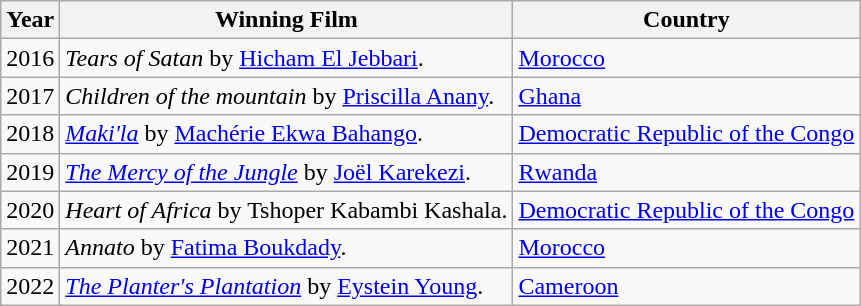<table class="wikitable">
<tr>
<th>Year</th>
<th>Winning Film</th>
<th>Country</th>
</tr>
<tr>
<td>2016</td>
<td><em>Tears of Satan</em> by <a href='#'>Hicham El Jebbari</a>.</td>
<td><a href='#'>Morocco</a></td>
</tr>
<tr>
<td>2017</td>
<td><em>Children of the mountain</em> by <a href='#'>Priscilla Anany</a>.</td>
<td><a href='#'>Ghana</a></td>
</tr>
<tr>
<td>2018</td>
<td><em><a href='#'>Maki'la</a></em> by <a href='#'>Machérie Ekwa Bahango</a>.</td>
<td><a href='#'>Democratic Republic of the Congo</a></td>
</tr>
<tr>
<td>2019</td>
<td><em><a href='#'>The Mercy of the Jungle</a></em> by <a href='#'>Joël Karekezi</a>.</td>
<td><a href='#'>Rwanda</a></td>
</tr>
<tr>
<td>2020</td>
<td><em>Heart of Africa</em> by Tshoper Kabambi Kashala.</td>
<td><a href='#'>Democratic Republic of the Congo</a></td>
</tr>
<tr>
<td>2021</td>
<td><em>Annato</em> by <a href='#'>Fatima Boukdady</a>.</td>
<td><a href='#'>Morocco</a></td>
</tr>
<tr>
<td>2022</td>
<td><em><a href='#'>The Planter's Plantation</a></em> by <a href='#'>Eystein Young</a>.</td>
<td><a href='#'>Cameroon</a></td>
</tr>
</table>
